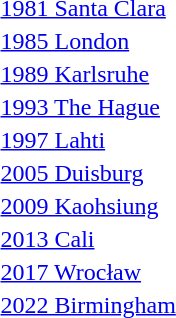<table>
<tr>
<td><a href='#'>1981 Santa Clara</a></td>
<td></td>
<td></td>
<td></td>
</tr>
<tr>
<td><a href='#'>1985 London</a></td>
<td></td>
<td></td>
<td></td>
</tr>
<tr>
<td><a href='#'>1989 Karlsruhe</a></td>
<td></td>
<td></td>
<td></td>
</tr>
<tr>
<td><a href='#'>1993 The Hague</a></td>
<td></td>
<td></td>
<td></td>
</tr>
<tr>
<td><a href='#'>1997 Lahti</a></td>
<td></td>
<td></td>
<td></td>
</tr>
<tr>
<td><a href='#'>2005 Duisburg</a></td>
<td></td>
<td></td>
<td></td>
</tr>
<tr>
<td><a href='#'>2009 Kaohsiung</a></td>
<td></td>
<td></td>
<td></td>
</tr>
<tr>
<td><a href='#'>2013 Cali</a></td>
<td></td>
<td></td>
<td></td>
</tr>
<tr>
<td><a href='#'>2017 Wrocław</a></td>
<td></td>
<td></td>
<td></td>
</tr>
<tr>
<td><a href='#'>2022 Birmingham</a></td>
<td></td>
<td></td>
<td></td>
</tr>
</table>
